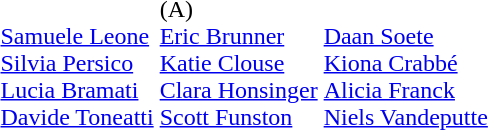<table>
<tr bgcolor="#cccccc">
</tr>
<tr>
<td></td>
<td> <br><a href='#'>Samuele Leone</a><br><a href='#'>Silvia Persico</a><br><a href='#'>Lucia Bramati</a><br><a href='#'>Davide Toneatti</a></td>
<td> (A)<br><a href='#'>Eric Brunner</a><br><a href='#'>Katie Clouse</a><br><a href='#'>Clara Honsinger</a><br><a href='#'>Scott Funston</a></td>
<td> <br><a href='#'>Daan Soete</a><br><a href='#'>Kiona Crabbé</a><br><a href='#'>Alicia Franck</a><br><a href='#'>Niels Vandeputte</a></td>
</tr>
</table>
